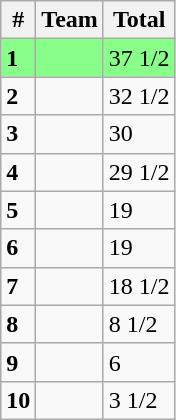<table class="wikitable">
<tr>
<th>#</th>
<th>Team</th>
<th>Total</th>
</tr>
<tr bgcolor=88FF88>
<td><strong>1</strong></td>
<td></td>
<td>37 1/2</td>
</tr>
<tr>
<td><strong>2</strong></td>
<td></td>
<td>32 1/2</td>
</tr>
<tr>
<td><strong>3</strong></td>
<td></td>
<td>30</td>
</tr>
<tr>
<td><strong>4</strong></td>
<td></td>
<td>29 1/2</td>
</tr>
<tr>
<td><strong>5</strong></td>
<td></td>
<td>19</td>
</tr>
<tr>
<td><strong>6</strong></td>
<td></td>
<td>19</td>
</tr>
<tr>
<td><strong>7</strong></td>
<td><strong></strong></td>
<td>18 1/2</td>
</tr>
<tr>
<td><strong>8</strong></td>
<td></td>
<td>8 1/2</td>
</tr>
<tr>
<td><strong>9</strong></td>
<td></td>
<td>6</td>
</tr>
<tr>
<td><strong>10</strong></td>
<td></td>
<td>3 1/2</td>
</tr>
</table>
